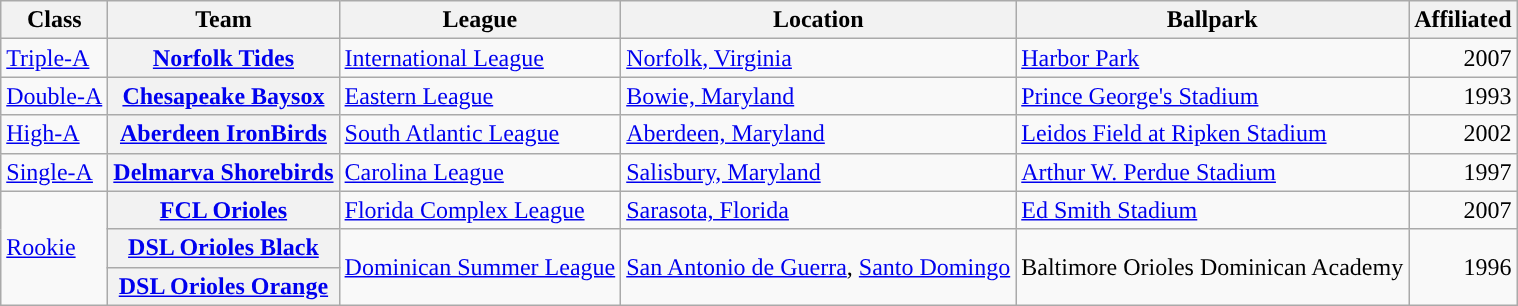<table class="wikitable plainrowheaders sortable">
<tr>
<th scope="col">Class</th>
<th scope="col">Team</th>
<th scope="col">League</th>
<th scope="col">Location</th>
<th scope="col">Ballpark</th>
<th scope="col">Affiliated</th>
</tr>
<tr>
<td><a href='#'>Triple-A</a></td>
<th scope="row"><a href='#'>Norfolk Tides</a></th>
<td><a href='#'>International League</a></td>
<td><a href='#'>Norfolk, Virginia</a></td>
<td><a href='#'>Harbor Park</a></td>
<td align="right">2007</td>
</tr>
<tr>
<td><a href='#'>Double-A</a></td>
<th scope="row"><a href='#'>Chesapeake Baysox</a></th>
<td><a href='#'>Eastern League</a></td>
<td><a href='#'>Bowie, Maryland</a></td>
<td><a href='#'>Prince George's Stadium</a></td>
<td align="right">1993</td>
</tr>
<tr>
<td><a href='#'>High-A</a></td>
<th scope="row"><a href='#'>Aberdeen IronBirds</a></th>
<td><a href='#'>South Atlantic League</a></td>
<td><a href='#'>Aberdeen, Maryland</a></td>
<td><a href='#'>Leidos Field at Ripken Stadium</a></td>
<td align="right">2002</td>
</tr>
<tr>
<td><a href='#'>Single-A</a></td>
<th scope="row"><a href='#'>Delmarva Shorebirds</a></th>
<td><a href='#'>Carolina League</a></td>
<td><a href='#'>Salisbury, Maryland</a></td>
<td><a href='#'>Arthur W. Perdue Stadium</a></td>
<td align="right">1997</td>
</tr>
<tr>
<td rowspan=3><a href='#'>Rookie</a></td>
<th scope="row"><a href='#'>FCL Orioles</a></th>
<td><a href='#'>Florida Complex League</a></td>
<td><a href='#'>Sarasota, Florida</a></td>
<td><a href='#'>Ed Smith Stadium</a></td>
<td align="right">2007</td>
</tr>
<tr>
<th scope="row"><a href='#'>DSL Orioles Black</a></th>
<td rowspan=2><a href='#'>Dominican Summer League</a></td>
<td rowspan=2><a href='#'>San Antonio de Guerra</a>, <a href='#'>Santo Domingo</a></td>
<td rowspan=2>Baltimore Orioles Dominican Academy</td>
<td rowspan=2 align="right">1996</td>
</tr>
<tr>
<th scope="row"><a href='#'>DSL Orioles Orange</a></th>
</tr>
</table>
